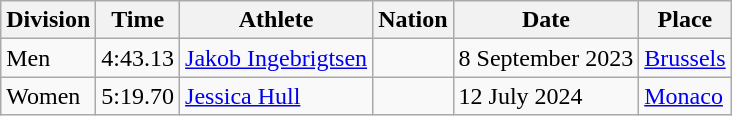<table class="wikitable">
<tr>
<th scope=col>Division</th>
<th scope=col>Time</th>
<th scope=col>Athlete</th>
<th scope=col>Nation</th>
<th scope=col>Date</th>
<th scope=col>Place</th>
</tr>
<tr>
<td>Men</td>
<td>4:43.13</td>
<td align=left><a href='#'>Jakob Ingebrigtsen</a></td>
<td align=left></td>
<td>8 September 2023</td>
<td><a href='#'>Brussels</a></td>
</tr>
<tr>
<td>Women</td>
<td>5:19.70</td>
<td align="left"><a href='#'>Jessica Hull</a></td>
<td align="left"></td>
<td>12 July 2024</td>
<td><a href='#'>Monaco</a></td>
</tr>
</table>
